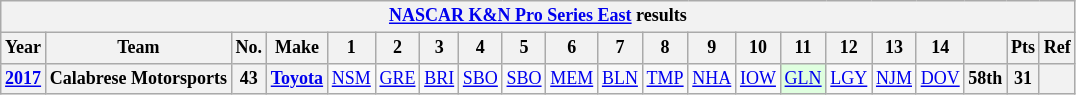<table class="wikitable" style="text-align:center; font-size:75%">
<tr>
<th colspan="31"><a href='#'>NASCAR K&N Pro Series East</a> results</th>
</tr>
<tr>
<th>Year</th>
<th>Team</th>
<th>No.</th>
<th>Make</th>
<th>1</th>
<th>2</th>
<th>3</th>
<th>4</th>
<th>5</th>
<th>6</th>
<th>7</th>
<th>8</th>
<th>9</th>
<th>10</th>
<th>11</th>
<th>12</th>
<th>13</th>
<th>14</th>
<th></th>
<th>Pts</th>
<th>Ref</th>
</tr>
<tr>
<th><a href='#'>2017</a></th>
<th>Calabrese Motorsports</th>
<th>43</th>
<th><a href='#'>Toyota</a></th>
<td><a href='#'>NSM</a></td>
<td><a href='#'>GRE</a></td>
<td><a href='#'>BRI</a></td>
<td><a href='#'>SBO</a></td>
<td><a href='#'>SBO</a></td>
<td><a href='#'>MEM</a></td>
<td><a href='#'>BLN</a></td>
<td><a href='#'>TMP</a></td>
<td><a href='#'>NHA</a></td>
<td><a href='#'>IOW</a></td>
<td style="background-color:#DFFFDF"><a href='#'>GLN</a><br></td>
<td><a href='#'>LGY</a></td>
<td><a href='#'>NJM</a></td>
<td><a href='#'>DOV</a></td>
<th>58th</th>
<th>31</th>
<th></th>
</tr>
</table>
